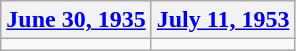<table class=wikitable>
<tr>
<th><a href='#'>June 30, 1935</a></th>
<th><a href='#'>July 11, 1953</a></th>
</tr>
<tr>
<td></td>
<td></td>
</tr>
</table>
